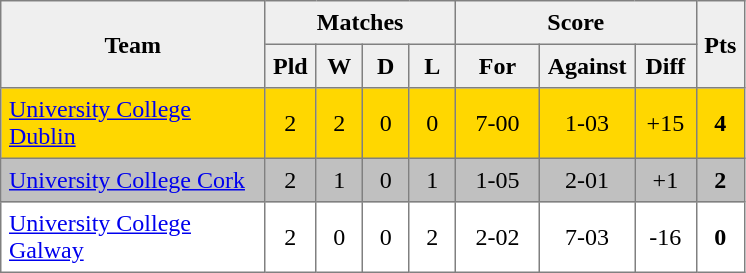<table style=border-collapse:collapse border=1 cellspacing=0 cellpadding=5>
<tr align=center bgcolor=#efefef>
<th rowspan=2 width=165>Team</th>
<th colspan=4>Matches</th>
<th colspan=3>Score</th>
<th rowspan=2width=20>Pts</th>
</tr>
<tr align=center bgcolor=#efefef>
<th width=20>Pld</th>
<th width=20>W</th>
<th width=20>D</th>
<th width=20>L</th>
<th width=45>For</th>
<th width=45>Against</th>
<th width=30>Diff</th>
</tr>
<tr align=center style="background:gold;">
<td style="text-align:left;"><a href='#'>University College Dublin</a></td>
<td>2</td>
<td>2</td>
<td>0</td>
<td>0</td>
<td>7-00</td>
<td>1-03</td>
<td>+15</td>
<td><strong>4</strong></td>
</tr>
<tr align=center style="background:silver;">
<td style="text-align:left;"><a href='#'>University College Cork</a></td>
<td>2</td>
<td>1</td>
<td>0</td>
<td>1</td>
<td>1-05</td>
<td>2-01</td>
<td>+1</td>
<td><strong>2</strong></td>
</tr>
<tr align=center>
<td style="text-align:left;"><a href='#'>University College Galway</a></td>
<td>2</td>
<td>0</td>
<td>0</td>
<td>2</td>
<td>2-02</td>
<td>7-03</td>
<td>-16</td>
<td><strong>0</strong></td>
</tr>
</table>
